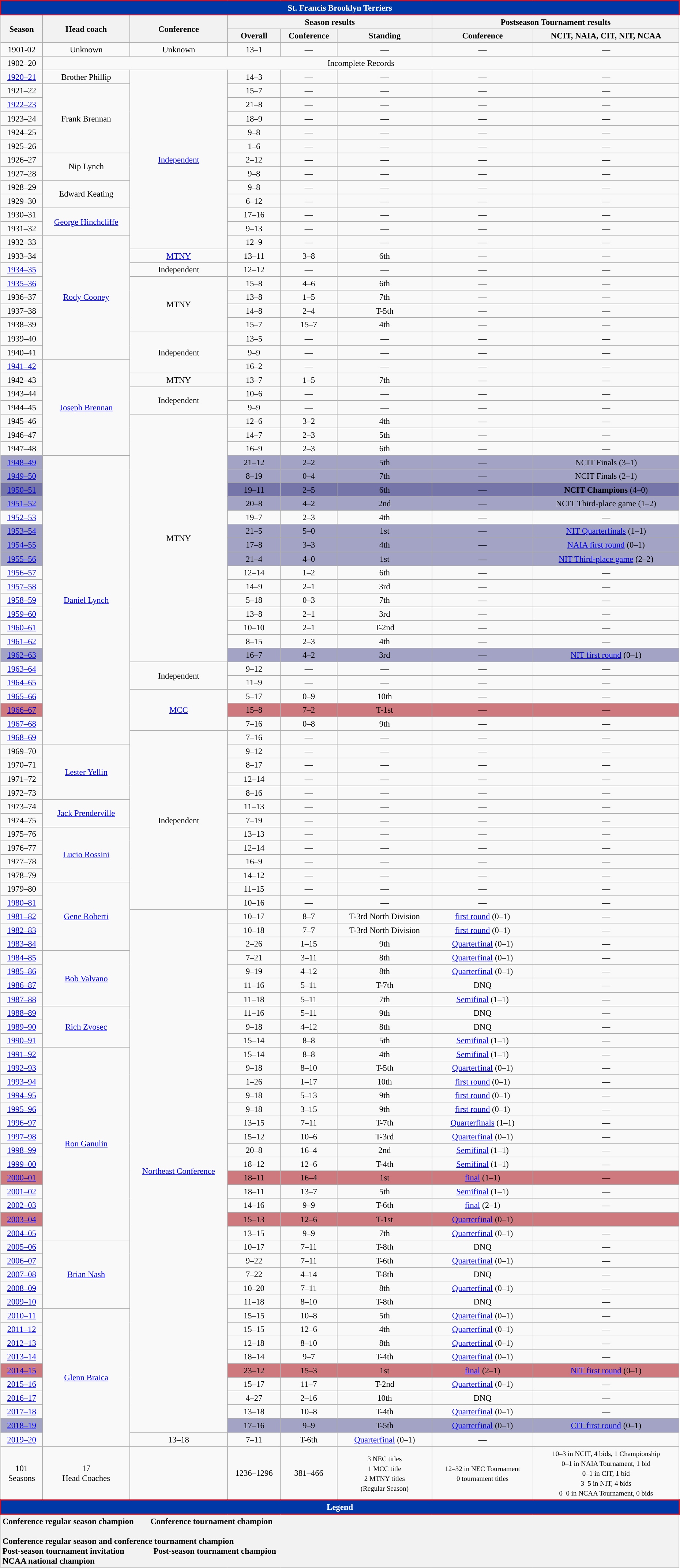<table class="wikitable" style="font-size: 95%; width:98%; text-align:center;">
<tr>
<td colspan=10 style="background:#0038A8; border: 2px solid #CE1126;;color:#FFFFFF;"><strong>St. Francis Brooklyn Terriers</strong></td>
</tr>
<tr>
<th rowspan="2">Season</th>
<th rowspan="2">Head coach</th>
<th rowspan="2">Conference</th>
<th colspan="3">Season results</th>
<th colspan="2">Postseason Tournament results</th>
</tr>
<tr>
<th rowspan="1">Overall</th>
<th rowspan="1">Conference</th>
<th rowspan="1">Standing</th>
<th rowspan="1">Conference</th>
<th rowspan="1">NCIT, NAIA, CIT, NIT, NCAA</th>
</tr>
<tr>
<td>1901-02</td>
<td rowspan="1">Unknown</td>
<td>Unknown</td>
<td>13–1</td>
<td>—</td>
<td>—</td>
<td>—</td>
<td>—</td>
</tr>
<tr>
<td>1902–20</td>
<td colspan=8>Incomplete Records</td>
</tr>
<tr>
<td><a href='#'>1920–21</a></td>
<td rowspan=1>Brother Phillip</td>
<td rowspan=13><a href='#'>Independent</a></td>
<td>14–3</td>
<td>—</td>
<td>—</td>
<td>—</td>
<td>—</td>
</tr>
<tr>
<td>1921–22</td>
<td rowspan=5>Frank Brennan</td>
<td>15–7</td>
<td>—</td>
<td>—</td>
<td>—</td>
<td>—</td>
</tr>
<tr>
<td><a href='#'>1922–23</a></td>
<td>21–8</td>
<td>—</td>
<td>—</td>
<td>—</td>
<td>—</td>
</tr>
<tr>
<td>1923–24</td>
<td>18–9</td>
<td>—</td>
<td>—</td>
<td>—</td>
<td>—</td>
</tr>
<tr>
<td>1924–25</td>
<td>9–8</td>
<td>—</td>
<td>—</td>
<td>—</td>
<td>—</td>
</tr>
<tr>
<td>1925–26</td>
<td>1–6</td>
<td>—</td>
<td>—</td>
<td>—</td>
<td>—</td>
</tr>
<tr>
<td>1926–27</td>
<td rowspan=2>Nip Lynch</td>
<td>2–12</td>
<td>—</td>
<td>—</td>
<td>—</td>
<td>—</td>
</tr>
<tr>
<td>1927–28</td>
<td>9–8</td>
<td>—</td>
<td>—</td>
<td>—</td>
<td>—</td>
</tr>
<tr>
<td>1928–29</td>
<td rowspan=2>Edward Keating</td>
<td>9–8</td>
<td>—</td>
<td>—</td>
<td>—</td>
<td>—</td>
</tr>
<tr>
<td>1929–30</td>
<td>6–12</td>
<td>—</td>
<td>—</td>
<td>—</td>
<td>—</td>
</tr>
<tr>
<td>1930–31</td>
<td rowspan=2><a href='#'>George Hinchcliffe</a></td>
<td>17–16</td>
<td>—</td>
<td>—</td>
<td>—</td>
<td>—</td>
</tr>
<tr>
<td>1931–32</td>
<td>9–13</td>
<td>—</td>
<td>—</td>
<td>—</td>
<td>—</td>
</tr>
<tr>
<td>1932–33</td>
<td rowspan=9><a href='#'>Rody Cooney</a></td>
<td>12–9</td>
<td>—</td>
<td>—</td>
<td>—</td>
<td>—</td>
</tr>
<tr>
<td>1933–34</td>
<td><a href='#'>MTNY</a></td>
<td>13–11</td>
<td>3–8</td>
<td>6th</td>
<td>—</td>
<td>—</td>
</tr>
<tr>
<td><a href='#'>1934–35</a></td>
<td>Independent</td>
<td>12–12</td>
<td>—</td>
<td>—</td>
<td>—</td>
<td>—</td>
</tr>
<tr>
<td><a href='#'>1935–36</a></td>
<td rowspan=4>MTNY</td>
<td>15–8</td>
<td>4–6</td>
<td>6th</td>
<td>—</td>
<td>—</td>
</tr>
<tr>
<td>1936–37</td>
<td>13–8</td>
<td>1–5</td>
<td>7th</td>
<td>—</td>
<td>—</td>
</tr>
<tr>
<td>1937–38</td>
<td>14–8</td>
<td>2–4</td>
<td>T-5th</td>
<td>—</td>
<td>—</td>
</tr>
<tr>
<td>1938–39</td>
<td>15–7</td>
<td>15–7</td>
<td>4th</td>
<td>—</td>
<td>—</td>
</tr>
<tr>
<td>1939–40</td>
<td rowspan=3>Independent</td>
<td>13–5</td>
<td>—</td>
<td>—</td>
<td>—</td>
<td>—</td>
</tr>
<tr>
<td>1940–41</td>
<td>9–9</td>
<td>—</td>
<td>—</td>
<td>—</td>
<td>—</td>
</tr>
<tr>
<td><a href='#'>1941–42</a></td>
<td rowspan=7><a href='#'>Joseph Brennan</a></td>
<td>16–2</td>
<td>—</td>
<td>—</td>
<td>—</td>
<td>—</td>
</tr>
<tr>
<td>1942–43</td>
<td>MTNY</td>
<td>13–7</td>
<td>1–5</td>
<td>7th</td>
<td>—</td>
<td>—</td>
</tr>
<tr>
<td>1943–44</td>
<td rowspan=2>Independent</td>
<td>10–6</td>
<td>—</td>
<td>—</td>
<td>—</td>
<td>—</td>
</tr>
<tr>
<td>1944–45</td>
<td>9–9</td>
<td>—</td>
<td>—</td>
<td>—</td>
<td>—</td>
</tr>
<tr>
<td>1945–46</td>
<td rowspan=18>MTNY</td>
<td>12–6</td>
<td>3–2</td>
<td>4th</td>
<td>—</td>
<td>—</td>
</tr>
<tr>
<td>1946–47</td>
<td>14–7</td>
<td>2–3</td>
<td>5th</td>
<td>—</td>
<td>—</td>
</tr>
<tr>
<td>1947–48</td>
<td>16–9</td>
<td>2–3</td>
<td>6th</td>
<td>—</td>
<td>—</td>
</tr>
<tr>
<td style="background: #a3a3c5;"><a href='#'>1948–49</a></td>
<td rowspan=21><a href='#'>Daniel Lynch</a></td>
<td style="background: #a3a3c5;">21–12</td>
<td style="background: #a3a3c5;">2–2</td>
<td style="background: #a3a3c5;">5th</td>
<td style="background: #a3a3c5;">—</td>
<td style="background: #a3a3c5;">NCIT Finals (3–1)</td>
</tr>
<tr>
<td style="background: #a3a3c5;"><a href='#'>1949–50</a></td>
<td style="background: #a3a3c5;">8–19</td>
<td style="background: #a3a3c5;">0–4</td>
<td style="background: #a3a3c5;">7th</td>
<td style="background: #a3a3c5;">—</td>
<td style="background: #a3a3c5;">NCIT Finals (2–1)</td>
</tr>
<tr>
<td style="background: #7575a9;"><a href='#'><span>1950–51</span></a></td>
<td style="background: #7575a9;"><span>19–11</span></td>
<td style="background: #7575a9;"><span>2–5</span></td>
<td style="background: #7575a9;"><span>6th</span></td>
<td style="background: #7575a9;"><span>—</span></td>
<td style="background: #7575a9;"><span><strong>NCIT Champions</strong> (4–0)</span></td>
</tr>
<tr>
<td style="background: #a3a3c5;"><a href='#'>1951–52</a></td>
<td style="background: #a3a3c5;">20–8</td>
<td style="background: #a3a3c5;">4–2</td>
<td style="background: #a3a3c5;">2nd</td>
<td style="background: #a3a3c5;">—</td>
<td style="background: #a3a3c5;">NCIT Third-place game (1–2)</td>
</tr>
<tr>
<td><a href='#'>1952–53</a></td>
<td>19–7</td>
<td>2–3</td>
<td>4th</td>
<td>—</td>
<td>—</td>
</tr>
<tr>
<td style="background: #a3a3c5;"><a href='#'>1953–54</a></td>
<td style="background: #a3a3c5;">21–5</td>
<td style="background: #a3a3c5;">5–0</td>
<td style="background: #a3a3c5;">1st</td>
<td style="background: #a3a3c5;">—</td>
<td style="background: #a3a3c5;"><a href='#'>NIT Quarterfinals</a> (1–1)</td>
</tr>
<tr>
<td style="background: #a3a3c5;"><a href='#'>1954–55</a></td>
<td style="background: #a3a3c5;">17–8</td>
<td style="background: #a3a3c5;">3–3</td>
<td style="background: #a3a3c5;">4th</td>
<td style="background: #a3a3c5;">—</td>
<td style="background: #a3a3c5;"><a href='#'>NAIA first round</a> (0–1)</td>
</tr>
<tr>
<td style="background: #a3a3c5;"><a href='#'>1955–56</a></td>
<td style="background: #a3a3c5;">21–4</td>
<td style="background: #a3a3c5;">4–0</td>
<td style="background: #a3a3c5;">1st</td>
<td style="background: #a3a3c5;">—</td>
<td style="background: #a3a3c5;"><a href='#'>NIT Third-place game</a> (2–2)</td>
</tr>
<tr>
<td><a href='#'>1956–57</a></td>
<td>12–14</td>
<td>1–2</td>
<td>6th</td>
<td>—</td>
<td>—</td>
</tr>
<tr>
<td><a href='#'>1957–58</a></td>
<td>14–9</td>
<td>2–1</td>
<td>3rd</td>
<td>—</td>
<td>—</td>
</tr>
<tr>
<td><a href='#'>1958–59</a></td>
<td>5–18</td>
<td>0–3</td>
<td>7th</td>
<td>—</td>
<td>—</td>
</tr>
<tr>
<td><a href='#'>1959–60</a></td>
<td>13–8</td>
<td>2–1</td>
<td>3rd</td>
<td>—</td>
<td>—</td>
</tr>
<tr>
<td><a href='#'>1960–61</a></td>
<td>10–10</td>
<td>2–1</td>
<td>T-2nd</td>
<td>—</td>
<td>—</td>
</tr>
<tr>
<td><a href='#'>1961–62</a></td>
<td>8–15</td>
<td>2–3</td>
<td>4th</td>
<td>—</td>
<td>—</td>
</tr>
<tr>
<td style="background: #a3a3c5;"><a href='#'>1962–63</a></td>
<td style="background: #a3a3c5;">16–7</td>
<td style="background: #a3a3c5;">4–2</td>
<td style="background: #a3a3c5;">3rd</td>
<td style="background: #a3a3c5;">—</td>
<td style="background: #a3a3c5;"><a href='#'>NIT first round</a> (0–1)</td>
</tr>
<tr>
<td><a href='#'>1963–64</a></td>
<td rowspan=2>Independent</td>
<td>9–12</td>
<td>—</td>
<td>—</td>
<td>—</td>
<td>—</td>
</tr>
<tr>
<td><a href='#'>1964–65</a></td>
<td>11–9</td>
<td>—</td>
<td>—</td>
<td>—</td>
<td>—</td>
</tr>
<tr>
<td><a href='#'>1965–66</a></td>
<td rowspan=3><a href='#'>MCC</a></td>
<td>5–17</td>
<td>0–9</td>
<td>10th</td>
<td>—</td>
<td>—</td>
</tr>
<tr>
<td style="background: #ce797e;"><a href='#'>1966–67</a></td>
<td style="background: #ce797e;">15–8</td>
<td style="background: #ce797e;">7–2</td>
<td style="background: #ce797e;">T-1st</td>
<td style="background: #ce797e;">—</td>
<td style="background: #ce797e;">—</td>
</tr>
<tr>
<td><a href='#'>1967–68</a></td>
<td>7–16</td>
<td>0–8</td>
<td>9th</td>
<td>—</td>
<td>—</td>
</tr>
<tr>
<td><a href='#'>1968–69</a></td>
<td rowspan=13>Independent</td>
<td>7–16</td>
<td>—</td>
<td>—</td>
<td>—</td>
<td>—</td>
</tr>
<tr>
<td>1969–70</td>
<td rowspan=4><a href='#'>Lester Yellin</a></td>
<td>9–12</td>
<td>—</td>
<td>—</td>
<td>—</td>
<td>—</td>
</tr>
<tr>
<td>1970–71</td>
<td>8–17</td>
<td>—</td>
<td>—</td>
<td>—</td>
<td>—</td>
</tr>
<tr>
<td>1971–72</td>
<td>12–14</td>
<td>—</td>
<td>—</td>
<td>—</td>
<td>—</td>
</tr>
<tr>
<td>1972–73</td>
<td>8–16</td>
<td>—</td>
<td>—</td>
<td>—</td>
<td>—</td>
</tr>
<tr>
<td>1973–74</td>
<td rowspan=2><a href='#'>Jack Prenderville</a></td>
<td>11–13</td>
<td>—</td>
<td>—</td>
<td>—</td>
<td>—</td>
</tr>
<tr>
<td>1974–75</td>
<td>7–19</td>
<td>—</td>
<td>—</td>
<td>—</td>
<td>—</td>
</tr>
<tr>
<td>1975–76</td>
<td rowspan=4><a href='#'>Lucio Rossini</a></td>
<td>13–13</td>
<td>—</td>
<td>—</td>
<td>—</td>
<td>—</td>
</tr>
<tr>
<td>1976–77</td>
<td>12–14</td>
<td>—</td>
<td>—</td>
<td>—</td>
<td>—</td>
</tr>
<tr>
<td>1977–78</td>
<td>16–9</td>
<td>—</td>
<td>—</td>
<td>—</td>
<td>—</td>
</tr>
<tr>
<td>1978–79</td>
<td>14–12</td>
<td>—</td>
<td>—</td>
<td>—</td>
<td>—</td>
</tr>
<tr>
<td>1979–80</td>
<td rowspan=5><a href='#'>Gene Roberti</a></td>
<td>11–15</td>
<td>—</td>
<td>—</td>
<td>—</td>
<td>—</td>
</tr>
<tr>
<td><a href='#'>1980–81</a></td>
<td>10–16</td>
<td>—</td>
<td>—</td>
<td>—</td>
<td>—</td>
</tr>
<tr>
<td><a href='#'>1981–82</a></td>
<td rowspan=39><a href='#'>Northeast Conference</a></td>
<td>10–17</td>
<td>8–7</td>
<td>T-3rd North Division</td>
<td><a href='#'>first round</a> (0–1)</td>
<td>—</td>
</tr>
<tr>
<td><a href='#'>1982–83</a></td>
<td>10–18</td>
<td>7–7</td>
<td>T-3rd North Division</td>
<td><a href='#'>first round</a> (0–1)</td>
<td>—</td>
</tr>
<tr>
<td><a href='#'>1983–84</a></td>
<td>2–26</td>
<td>1–15</td>
<td>9th</td>
<td><a href='#'>Quarterfinal</a> (0–1)</td>
<td>—</td>
</tr>
<tr>
</tr>
<tr>
<td><a href='#'>1984–85</a></td>
<td rowspan=4><a href='#'>Bob Valvano</a></td>
<td>7–21</td>
<td>3–11</td>
<td>8th</td>
<td><a href='#'>Quarterfinal</a> (0–1)</td>
<td>—</td>
</tr>
<tr>
<td><a href='#'>1985–86</a></td>
<td>9–19</td>
<td>4–12</td>
<td>8th</td>
<td><a href='#'>Quarterfinal</a> (0–1)</td>
<td>—</td>
</tr>
<tr>
<td><a href='#'>1986–87</a></td>
<td>11–16</td>
<td>5–11</td>
<td>T-7th</td>
<td>DNQ</td>
<td>—</td>
</tr>
<tr>
<td><a href='#'>1987–88</a></td>
<td>11–18</td>
<td>5–11</td>
<td>7th</td>
<td><a href='#'>Semifinal</a> (1–1)</td>
<td>—</td>
</tr>
<tr>
<td><a href='#'>1988–89</a></td>
<td rowspan=3><a href='#'>Rich Zvosec</a></td>
<td>11–16</td>
<td>5–11</td>
<td>9th</td>
<td>DNQ</td>
<td>—</td>
</tr>
<tr>
<td><a href='#'>1989–90</a></td>
<td>9–18</td>
<td>4–12</td>
<td>8th</td>
<td>DNQ</td>
<td>—</td>
</tr>
<tr>
<td><a href='#'>1990–91</a></td>
<td>15–14</td>
<td>8–8</td>
<td>5th</td>
<td><a href='#'>Semifinal</a> (1–1)</td>
<td>—</td>
</tr>
<tr>
<td><a href='#'>1991–92</a></td>
<td rowspan=14><a href='#'>Ron Ganulin</a></td>
<td>15–14</td>
<td>8–8</td>
<td>4th</td>
<td><a href='#'>Semifinal</a> (1–1)</td>
<td>—</td>
</tr>
<tr>
<td><a href='#'>1992–93</a></td>
<td>9–18</td>
<td>8–10</td>
<td>T-5th</td>
<td><a href='#'>Quarterfinal</a> (0–1)</td>
<td>—</td>
</tr>
<tr>
<td><a href='#'>1993–94</a></td>
<td>1–26</td>
<td>1–17</td>
<td>10th</td>
<td><a href='#'>first round</a> (0–1)</td>
<td>—</td>
</tr>
<tr>
<td><a href='#'>1994–95</a></td>
<td>9–18</td>
<td>5–13</td>
<td>9th</td>
<td><a href='#'>first round</a> (0–1)</td>
<td>—</td>
</tr>
<tr>
<td><a href='#'>1995–96</a></td>
<td>9–18</td>
<td>3–15</td>
<td>9th</td>
<td><a href='#'>first round</a> (0–1)</td>
<td>—</td>
</tr>
<tr>
<td><a href='#'>1996–97</a></td>
<td>13–15</td>
<td>7–11</td>
<td>T-7th</td>
<td><a href='#'>Quarterfinals</a> (1–1)</td>
<td>—</td>
</tr>
<tr>
<td><a href='#'>1997–98</a></td>
<td>15–12</td>
<td>10–6</td>
<td>T-3rd</td>
<td><a href='#'>Quarterfinal</a> (0–1)</td>
<td>—</td>
</tr>
<tr>
<td><a href='#'>1998–99</a></td>
<td>20–8</td>
<td>16–4</td>
<td>2nd</td>
<td><a href='#'>Semifinal</a> (1–1)</td>
<td>—</td>
</tr>
<tr>
<td><a href='#'>1999–00</a></td>
<td>18–12</td>
<td>12–6</td>
<td>T-4th</td>
<td><a href='#'>Semifinal</a> (1–1)</td>
<td>—</td>
</tr>
<tr>
<td style="background: #ce797e;"><a href='#'>2000–01</a></td>
<td style="background: #ce797e;">18–11</td>
<td style="background: #ce797e;">16–4</td>
<td style="background: #ce797e;">1st</td>
<td style="background: #ce797e;"><a href='#'>final</a> (1–1)</td>
<td style="background: #ce797e;">—</td>
</tr>
<tr>
<td><a href='#'>2001–02</a></td>
<td>18–11</td>
<td>13–7</td>
<td>5th</td>
<td><a href='#'>Semifinal</a> (1–1)</td>
<td>—</td>
</tr>
<tr>
<td><a href='#'>2002–03</a></td>
<td>14–16</td>
<td>9–9</td>
<td>T-6th</td>
<td><a href='#'>final</a> (2–1)</td>
<td>—</td>
</tr>
<tr>
<td style="background: #ce797e;"><a href='#'>2003–04</a></td>
<td style="background: #ce797e;">15–13</td>
<td style="background: #ce797e;">12–6</td>
<td style="background: #ce797e;">T-1st</td>
<td style="background: #ce797e;"><a href='#'>Quarterfinal</a> (0–1)</td>
<td style="background: #ce797e;"></td>
</tr>
<tr>
<td><a href='#'>2004–05</a></td>
<td>13–15</td>
<td>9–9</td>
<td>7th</td>
<td><a href='#'>Quarterfinal</a> (0–1)</td>
<td>—</td>
</tr>
<tr>
<td><a href='#'>2005–06</a></td>
<td rowspan=5><a href='#'>Brian Nash</a></td>
<td>10–17</td>
<td>7–11</td>
<td>T-8th</td>
<td>DNQ</td>
<td>—</td>
</tr>
<tr>
<td><a href='#'>2006–07</a></td>
<td>9–22</td>
<td>7–11</td>
<td>T-6th</td>
<td><a href='#'>Quarterfinal</a> (0–1)</td>
<td>—</td>
</tr>
<tr>
<td><a href='#'>2007–08</a></td>
<td>7–22</td>
<td>4–14</td>
<td>T-8th</td>
<td>DNQ</td>
<td>—</td>
</tr>
<tr>
<td><a href='#'>2008–09</a></td>
<td>10–20</td>
<td>7–11</td>
<td>8th</td>
<td><a href='#'>Quarterfinal</a> (0–1)</td>
<td>—</td>
</tr>
<tr>
<td><a href='#'>2009–10</a></td>
<td>11–18</td>
<td>8–10</td>
<td>T-8th</td>
<td>DNQ</td>
<td>—</td>
</tr>
<tr>
<td><a href='#'>2010–11</a></td>
<td rowspan=10><a href='#'>Glenn Braica</a></td>
<td>15–15</td>
<td>10–8</td>
<td>5th</td>
<td><a href='#'>Quarterfinal</a> (0–1)</td>
<td>—</td>
</tr>
<tr>
<td><a href='#'>2011–12</a></td>
<td>15–15</td>
<td>12–6</td>
<td>4th</td>
<td><a href='#'>Quarterfinal</a> (0–1)</td>
<td>—</td>
</tr>
<tr>
<td><a href='#'>2012–13</a></td>
<td>12–18</td>
<td>8–10</td>
<td>8th</td>
<td><a href='#'>Quarterfinal</a> (0–1)</td>
<td>—</td>
</tr>
<tr>
<td><a href='#'>2013–14</a></td>
<td>18–14</td>
<td>9–7</td>
<td>T-4th</td>
<td><a href='#'>Quarterfinal</a> (0–1)</td>
<td>—</td>
</tr>
<tr>
<td style="background: #ce797e;"><a href='#'>2014–15</a></td>
<td style="background: #ce797e;">23–12</td>
<td style="background: #ce797e;">15–3</td>
<td style="background: #ce797e;">1st</td>
<td style="background: #ce797e;"><a href='#'>final</a> (2–1)</td>
<td style="background: #ce797e;"><a href='#'>NIT first round</a> (0–1)</td>
</tr>
<tr>
<td><a href='#'>2015–16</a></td>
<td>15–17</td>
<td>11–7</td>
<td>T-2nd</td>
<td><a href='#'>Quarterfinal</a> (0–1)</td>
<td>—</td>
</tr>
<tr>
<td><a href='#'>2016–17</a></td>
<td>4–27</td>
<td>2–16</td>
<td>10th</td>
<td>DNQ</td>
<td>—</td>
</tr>
<tr>
<td><a href='#'>2017–18</a></td>
<td>13–18</td>
<td>10–8</td>
<td>T-4th</td>
<td><a href='#'>Quarterfinal</a> (0–1)</td>
<td>—</td>
</tr>
<tr>
<td style="background: #a3a3c5;"><a href='#'>2018–19</a></td>
<td style="background: #a3a3c5;">17–16</td>
<td style="background: #a3a3c5;">9–9</td>
<td style="background: #a3a3c5;">T-5th</td>
<td style="background: #a3a3c5;"><a href='#'>Quarterfinal</a> (0–1)</td>
<td style="background: #a3a3c5;"><a href='#'>CIT first round</a> (0–1)</td>
</tr>
<tr>
<td><a href='#'>2019–20</a></td>
<td>13–18</td>
<td>7–11</td>
<td>T-6th</td>
<td><a href='#'>Quarterfinal</a> (0–1)</td>
<td>—</td>
</tr>
<tr>
<td>101<br>Seasons</td>
<td>17<br>Head Coaches</td>
<td> </td>
<td>1236–1296</td>
<td>381–466</td>
<td><small> 3 NEC titles<br>1 MCC title<br>2 MTNY titles<br>(Regular Season)</small></td>
<td><small> 12–32 in NEC Tournament<br>0 tournament titles</small></td>
<td><small> 10–3 in NCIT, 4 bids, 1 Championship</small><br><small> 0–1 in NAIA Tournament, 1 bid</small><br><small> 0–1 in CIT, 1 bid</small><br><small> 3–5 in NIT, 4 bids</small><br><small> 0–0 in NCAA Tournament, 0 bids</small></td>
</tr>
<tr>
<th colspan=8 style="background:#0038A8; border: 2px solid #CE1126;;color:#FFFFFF;"><strong>Legend</strong></th>
</tr>
<tr>
<th colspan=8 style="text-align:left;"> Conference regular season champion         Conference tournament champion<br><br> Conference regular season and conference tournament champion<br>
 Post-season tournament invitation              Post-season tournament champion<br> 
 NCAA national champion</th>
</tr>
</table>
